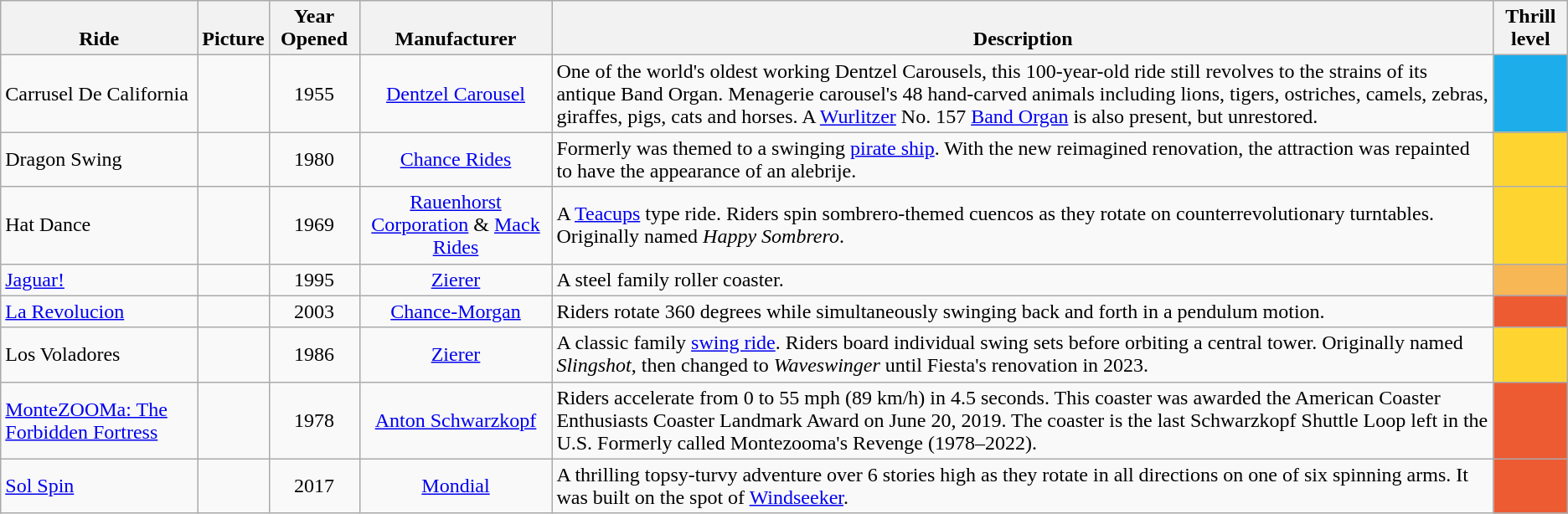<table class="sortable wikitable">
<tr style="vertical-align:bottom;">
<th>Ride</th>
<th>Picture</th>
<th>Year Opened</th>
<th>Manufacturer</th>
<th>Description</th>
<th>Thrill level</th>
</tr>
<tr>
<td>Carrusel De California</td>
<td></td>
<td style="text-align:center">1955</td>
<td style="text-align:center"><a href='#'>Dentzel Carousel</a></td>
<td>One of the world's oldest working Dentzel Carousels, this 100-year-old ride still revolves to the strains of its antique Band Organ. Menagerie carousel's 48 hand-carved animals including lions, tigers, ostriches, camels, zebras, giraffes, pigs, cats and horses. A <a href='#'>Wurlitzer</a> No. 157 <a href='#'>Band Organ</a> is also present, but unrestored.</td>
<td align="center" bgcolor="#1CADEA"><strong></strong></td>
</tr>
<tr>
<td>Dragon Swing</td>
<td></td>
<td style="text-align:center">1980</td>
<td style="text-align:center"><a href='#'>Chance Rides</a></td>
<td>Formerly was themed to a swinging <a href='#'>pirate ship</a>. With the new reimagined renovation, the attraction was repainted to have the appearance of an alebrije.</td>
<td align="center" bgcolor="#FED530"><strong></strong></td>
</tr>
<tr>
<td>Hat Dance</td>
<td></td>
<td style="text-align:center">1969</td>
<td style="text-align:center"><a href='#'>Rauenhorst Corporation</a> & <a href='#'>Mack Rides</a></td>
<td>A <a href='#'>Teacups</a> type ride. Riders spin sombrero-themed cuencos as they rotate on counterrevolutionary turntables. Originally named <em>Happy Sombrero</em>.</td>
<td align="center" bgcolor="#FED530"><strong></strong></td>
</tr>
<tr>
<td><a href='#'>Jaguar!</a></td>
<td></td>
<td style="text-align:center">1995</td>
<td style="text-align:center"><a href='#'>Zierer</a></td>
<td>A steel family roller coaster.</td>
<td align="center" bgcolor="#F7B754"><strong></strong></td>
</tr>
<tr>
<td><a href='#'>La Revolucion</a></td>
<td></td>
<td style="text-align:center">2003</td>
<td style="text-align:center"><a href='#'>Chance-Morgan</a></td>
<td>Riders rotate 360 degrees while simultaneously swinging back and forth in a pendulum motion.</td>
<td align="center" bgcolor="#ED5B33"><strong></strong></td>
</tr>
<tr>
<td>Los Voladores</td>
<td></td>
<td style="text-align:center">1986</td>
<td style="text-align:center"><a href='#'>Zierer</a></td>
<td>A classic family <a href='#'>swing ride</a>. Riders board individual swing sets before orbiting a central tower. Originally named <em>Slingshot</em>, then changed to <em>Waveswinger</em> until Fiesta's renovation in 2023.</td>
<td align="center" bgcolor="#FED530"><strong></strong></td>
</tr>
<tr>
<td><a href='#'>MonteZOOMa: The Forbidden Fortress</a></td>
<td></td>
<td style="text-align:center">1978</td>
<td style="text-align:center"><a href='#'>Anton Schwarzkopf</a></td>
<td>Riders accelerate from 0 to 55 mph (89 km/h) in 4.5 seconds. This coaster was awarded the American Coaster Enthusiasts Coaster Landmark Award on June 20, 2019. The coaster is the last Schwarzkopf Shuttle Loop left in the U.S. Formerly called Montezooma's Revenge (1978–2022).</td>
<td align="center" bgcolor="#ED5B33"><strong></strong></td>
</tr>
<tr>
<td><a href='#'>Sol Spin</a></td>
<td></td>
<td style="text-align:center">2017</td>
<td style="text-align:center"><a href='#'>Mondial</a></td>
<td>A thrilling topsy-turvy adventure over 6 stories high as they rotate in all directions on one of six spinning arms. It was built on the spot of <a href='#'>Windseeker</a>.</td>
<td align="center" bgcolor="#ED5B33"><strong></strong></td>
</tr>
</table>
